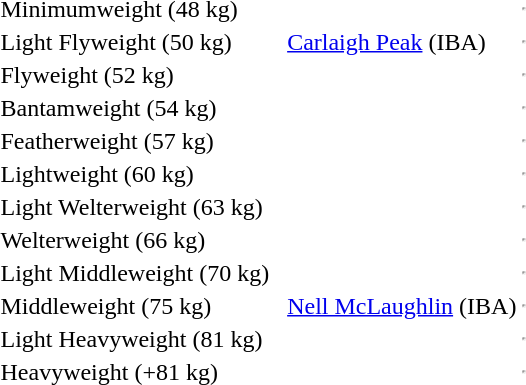<table>
<tr>
<td>Minimumweight (48 kg)</td>
<td></td>
<td></td>
<td><hr></td>
</tr>
<tr>
<td>Light Flyweight (50 kg)</td>
<td></td>
<td><span> </span><a href='#'>Carlaigh Peak</a> <span>(<abbr>IBA</abbr>)</span></td>
<td><hr></td>
</tr>
<tr>
<td>Flyweight (52 kg)</td>
<td></td>
<td></td>
<td><hr></td>
</tr>
<tr>
<td>Bantamweight (54 kg)</td>
<td></td>
<td></td>
<td><hr></td>
</tr>
<tr>
<td>Featherweight (57 kg)</td>
<td></td>
<td></td>
<td><hr></td>
</tr>
<tr>
<td>Lightweight (60 kg)</td>
<td></td>
<td></td>
<td><hr></td>
</tr>
<tr>
<td>Light Welterweight (63 kg)</td>
<td></td>
<td></td>
<td><hr></td>
</tr>
<tr>
<td>Welterweight (66 kg)</td>
<td></td>
<td></td>
<td><hr></td>
</tr>
<tr>
<td>Light Middleweight (70 kg)</td>
<td></td>
<td></td>
<td><hr></td>
</tr>
<tr>
<td>Middleweight (75 kg)</td>
<td></td>
<td><span> </span><a href='#'>Nell McLaughlin</a> <span>(<abbr>IBA</abbr>)</span></td>
<td><hr></td>
</tr>
<tr>
<td>Light Heavyweight (81 kg)</td>
<td></td>
<td></td>
<td><hr></td>
</tr>
<tr>
<td>Heavyweight (+81 kg)</td>
<td></td>
<td></td>
<td><hr></td>
</tr>
</table>
